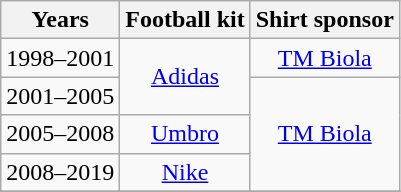<table class="wikitable" style="text-align: center">
<tr>
<th>Years</th>
<th>Football kit</th>
<th>Shirt sponsor</th>
</tr>
<tr>
<td>1998–2001</td>
<td rowspan=2><a href='#'>Adidas</a></td>
<td><a href='#'>TM Biola</a></td>
</tr>
<tr>
<td>2001–2005</td>
<td rowspan=3><a href='#'>TM Biola</a></td>
</tr>
<tr>
<td>2005–2008</td>
<td><a href='#'>Umbro</a></td>
</tr>
<tr>
<td>2008–2019</td>
<td><a href='#'>Nike</a></td>
</tr>
<tr>
</tr>
</table>
